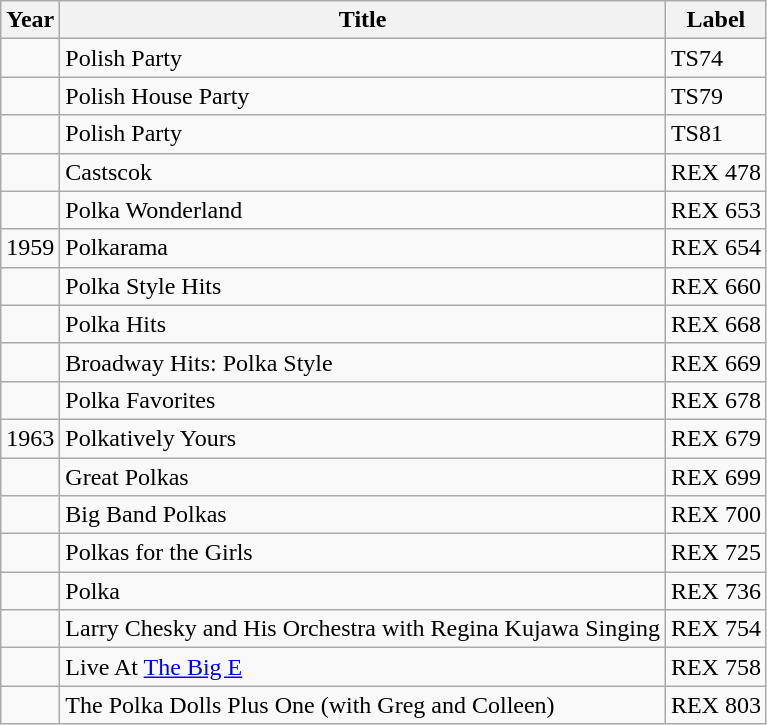<table class="wikitable">
<tr>
<th>Year</th>
<th>Title</th>
<th>Label</th>
</tr>
<tr>
<td></td>
<td>Polish Party</td>
<td>TS74</td>
</tr>
<tr>
<td></td>
<td>Polish House Party</td>
<td>TS79</td>
</tr>
<tr>
<td></td>
<td>Polish Party</td>
<td>TS81</td>
</tr>
<tr>
<td></td>
<td>Castscok</td>
<td>REX 478</td>
</tr>
<tr>
<td></td>
<td>Polka Wonderland</td>
<td>REX 653</td>
</tr>
<tr>
<td>1959</td>
<td>Polkarama</td>
<td>REX 654</td>
</tr>
<tr>
<td></td>
<td>Polka Style Hits</td>
<td>REX 660</td>
</tr>
<tr>
<td></td>
<td>Polka Hits</td>
<td>REX 668</td>
</tr>
<tr>
<td></td>
<td>Broadway Hits: Polka Style</td>
<td>REX 669</td>
</tr>
<tr>
<td></td>
<td>Polka Favorites</td>
<td>REX 678</td>
</tr>
<tr>
<td>1963</td>
<td>Polkatively Yours</td>
<td>REX 679</td>
</tr>
<tr>
<td></td>
<td>Great Polkas</td>
<td>REX 699</td>
</tr>
<tr>
<td></td>
<td>Big Band Polkas</td>
<td>REX 700</td>
</tr>
<tr>
<td></td>
<td>Polkas for the Girls</td>
<td>REX 725</td>
</tr>
<tr>
<td></td>
<td>Polka</td>
<td>REX 736</td>
</tr>
<tr>
<td></td>
<td>Larry Chesky and His Orchestra with Regina Kujawa Singing</td>
<td>REX 754</td>
</tr>
<tr>
<td></td>
<td>Live At <a href='#'>The Big E</a></td>
<td>REX 758</td>
</tr>
<tr>
<td></td>
<td>The Polka Dolls Plus One (with Greg and Colleen)</td>
<td>REX 803</td>
</tr>
</table>
